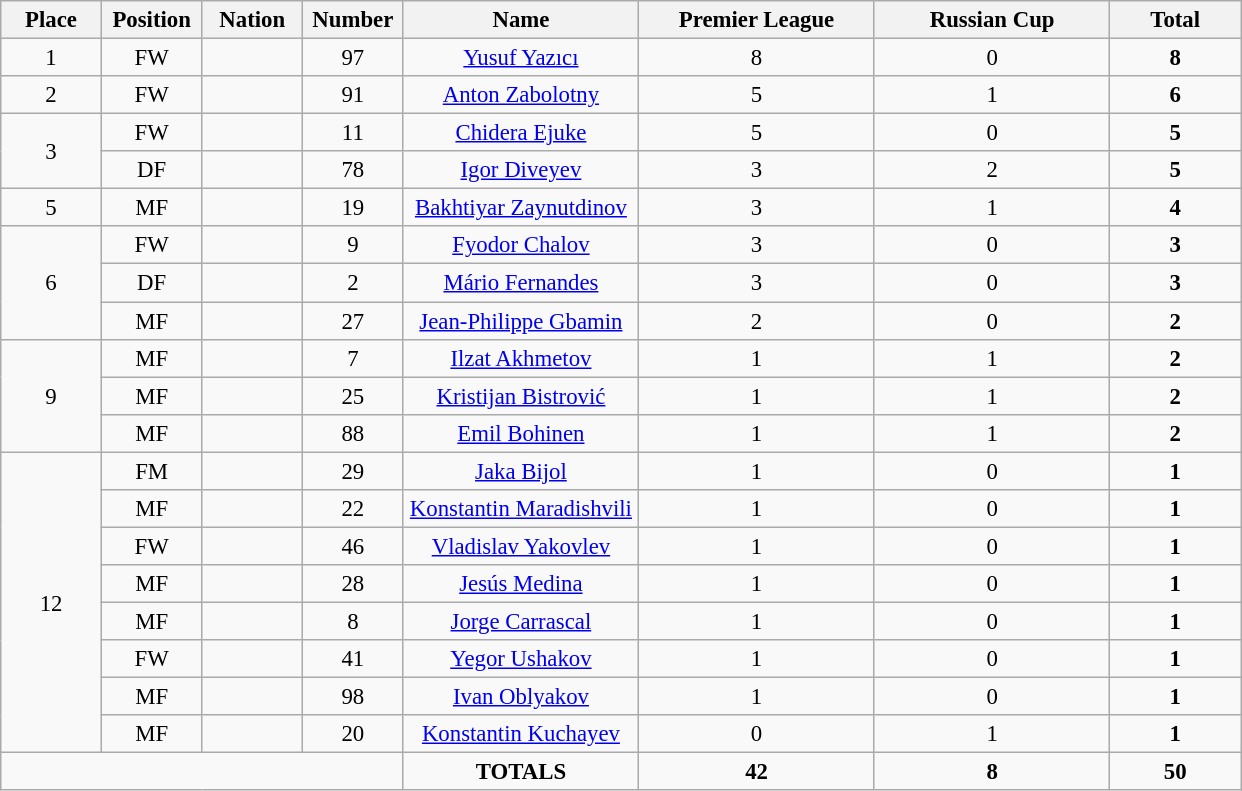<table class="wikitable" style="font-size: 95%; text-align: center;">
<tr>
<th width=60>Place</th>
<th width=60>Position</th>
<th width=60>Nation</th>
<th width=60>Number</th>
<th width=150>Name</th>
<th width=150>Premier League</th>
<th width=150>Russian Cup</th>
<th width=80><strong>Total</strong></th>
</tr>
<tr>
<td>1</td>
<td>FW</td>
<td></td>
<td>97</td>
<td><a href='#'>Yusuf Yazıcı</a></td>
<td>8</td>
<td>0</td>
<td><strong>8</strong></td>
</tr>
<tr>
<td>2</td>
<td>FW</td>
<td></td>
<td>91</td>
<td><a href='#'>Anton Zabolotny</a></td>
<td>5</td>
<td>1</td>
<td><strong>6</strong></td>
</tr>
<tr>
<td rowspan="2">3</td>
<td>FW</td>
<td></td>
<td>11</td>
<td><a href='#'>Chidera Ejuke</a></td>
<td>5</td>
<td>0</td>
<td><strong>5</strong></td>
</tr>
<tr>
<td>DF</td>
<td></td>
<td>78</td>
<td><a href='#'>Igor Diveyev</a></td>
<td>3</td>
<td>2</td>
<td><strong>5</strong></td>
</tr>
<tr>
<td>5</td>
<td>MF</td>
<td></td>
<td>19</td>
<td><a href='#'>Bakhtiyar Zaynutdinov</a></td>
<td>3</td>
<td>1</td>
<td><strong>4</strong></td>
</tr>
<tr>
<td rowspan="3">6</td>
<td>FW</td>
<td></td>
<td>9</td>
<td><a href='#'>Fyodor Chalov</a></td>
<td>3</td>
<td>0</td>
<td><strong>3</strong></td>
</tr>
<tr>
<td>DF</td>
<td></td>
<td>2</td>
<td><a href='#'>Mário Fernandes</a></td>
<td>3</td>
<td>0</td>
<td><strong>3</strong></td>
</tr>
<tr>
<td>MF</td>
<td></td>
<td>27</td>
<td><a href='#'>Jean-Philippe Gbamin</a></td>
<td>2</td>
<td>0</td>
<td><strong>2</strong></td>
</tr>
<tr>
<td rowspan="3">9</td>
<td>MF</td>
<td></td>
<td>7</td>
<td><a href='#'>Ilzat Akhmetov</a></td>
<td>1</td>
<td>1</td>
<td><strong>2</strong></td>
</tr>
<tr>
<td>MF</td>
<td></td>
<td>25</td>
<td><a href='#'>Kristijan Bistrović</a></td>
<td>1</td>
<td>1</td>
<td><strong>2</strong></td>
</tr>
<tr>
<td>MF</td>
<td></td>
<td>88</td>
<td><a href='#'>Emil Bohinen</a></td>
<td>1</td>
<td>1</td>
<td><strong>2</strong></td>
</tr>
<tr>
<td rowspan="8">12</td>
<td>FM</td>
<td></td>
<td>29</td>
<td><a href='#'>Jaka Bijol</a></td>
<td>1</td>
<td>0</td>
<td><strong>1</strong></td>
</tr>
<tr>
<td>MF</td>
<td></td>
<td>22</td>
<td><a href='#'>Konstantin Maradishvili</a></td>
<td>1</td>
<td>0</td>
<td><strong>1</strong></td>
</tr>
<tr>
<td>FW</td>
<td></td>
<td>46</td>
<td><a href='#'>Vladislav Yakovlev</a></td>
<td>1</td>
<td>0</td>
<td><strong>1</strong></td>
</tr>
<tr>
<td>MF</td>
<td></td>
<td>28</td>
<td><a href='#'>Jesús Medina</a></td>
<td>1</td>
<td>0</td>
<td><strong>1</strong></td>
</tr>
<tr>
<td>MF</td>
<td></td>
<td>8</td>
<td><a href='#'>Jorge Carrascal</a></td>
<td>1</td>
<td>0</td>
<td><strong>1</strong></td>
</tr>
<tr>
<td>FW</td>
<td></td>
<td>41</td>
<td><a href='#'>Yegor Ushakov</a></td>
<td>1</td>
<td>0</td>
<td><strong>1</strong></td>
</tr>
<tr>
<td>MF</td>
<td></td>
<td>98</td>
<td><a href='#'>Ivan Oblyakov</a></td>
<td>1</td>
<td>0</td>
<td><strong>1</strong></td>
</tr>
<tr>
<td>MF</td>
<td></td>
<td>20</td>
<td><a href='#'>Konstantin Kuchayev</a></td>
<td>0</td>
<td>1</td>
<td><strong>1</strong></td>
</tr>
<tr>
<td colspan="4"></td>
<td><strong>TOTALS</strong></td>
<td><strong>42</strong></td>
<td><strong>8</strong></td>
<td><strong>50</strong></td>
</tr>
</table>
